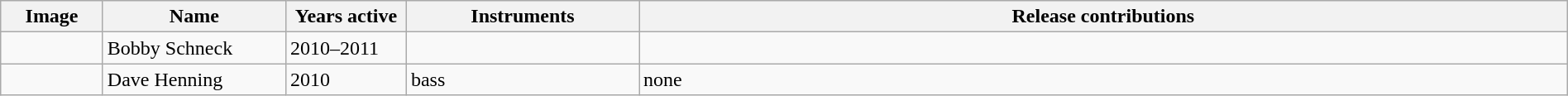<table class="wikitable" border="1" width=100%>
<tr>
<th width="75">Image</th>
<th width="140">Name</th>
<th width="90">Years active</th>
<th width="180">Instruments</th>
<th>Release contributions</th>
</tr>
<tr>
<td></td>
<td>Bobby Schneck</td>
<td>2010–2011</td>
<td></td>
<td></td>
</tr>
<tr>
<td></td>
<td>Dave Henning</td>
<td>2010</td>
<td>bass</td>
<td>none </td>
</tr>
</table>
